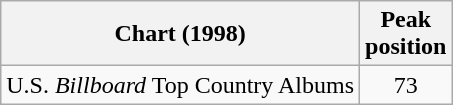<table class="wikitable">
<tr>
<th>Chart (1998)</th>
<th>Peak<br>position</th>
</tr>
<tr>
<td>U.S. <em>Billboard</em> Top Country Albums</td>
<td align="center">73</td>
</tr>
</table>
